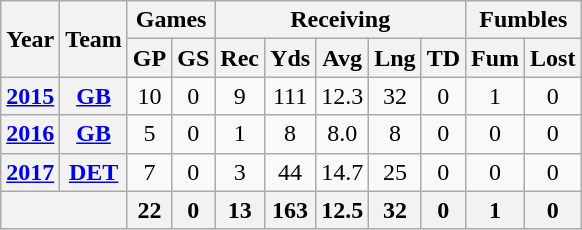<table class="wikitable" style="text-align: center;">
<tr>
<th rowspan="2">Year</th>
<th rowspan="2">Team</th>
<th colspan="2">Games</th>
<th colspan="5">Receiving</th>
<th colspan="2">Fumbles</th>
</tr>
<tr>
<th>GP</th>
<th>GS</th>
<th>Rec</th>
<th>Yds</th>
<th>Avg</th>
<th>Lng</th>
<th>TD</th>
<th>Fum</th>
<th>Lost</th>
</tr>
<tr>
<th><a href='#'>2015</a></th>
<th><a href='#'>GB</a></th>
<td>10</td>
<td>0</td>
<td>9</td>
<td>111</td>
<td>12.3</td>
<td>32</td>
<td>0</td>
<td>1</td>
<td>0</td>
</tr>
<tr>
<th><a href='#'>2016</a></th>
<th><a href='#'>GB</a></th>
<td>5</td>
<td>0</td>
<td>1</td>
<td>8</td>
<td>8.0</td>
<td>8</td>
<td>0</td>
<td>0</td>
<td>0</td>
</tr>
<tr>
<th><a href='#'>2017</a></th>
<th><a href='#'>DET</a></th>
<td>7</td>
<td>0</td>
<td>3</td>
<td>44</td>
<td>14.7</td>
<td>25</td>
<td>0</td>
<td>0</td>
<td>0</td>
</tr>
<tr>
<th colspan="2"></th>
<th>22</th>
<th>0</th>
<th>13</th>
<th>163</th>
<th>12.5</th>
<th>32</th>
<th>0</th>
<th>1</th>
<th>0</th>
</tr>
</table>
